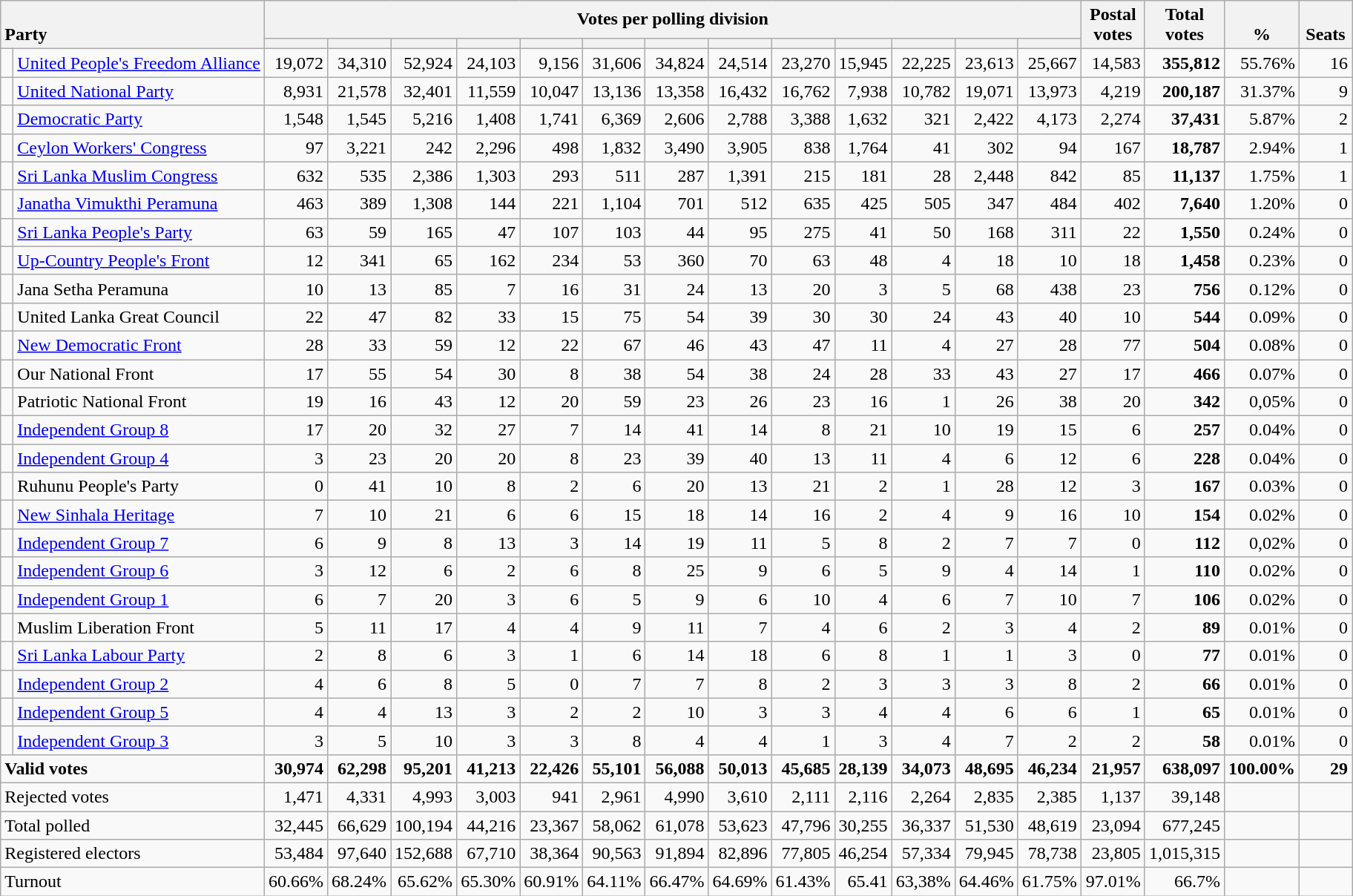<table class="wikitable" border="1" style="text-align:right;">
<tr>
<th style="text-align:left; vertical-align:bottom;" rowspan="2" colspan="2">Party</th>
<th colspan=13>Votes per polling division</th>
<th rowspan="2" style="vertical-align:bottom; text-align:center; width:50px;">Postal<br>votes</th>
<th rowspan="2" style="vertical-align:bottom; text-align:center; width:50px;">Total votes</th>
<th rowspan="2" style="vertical-align:bottom; text-align:center; width:50px;">%</th>
<th rowspan="2" style="vertical-align:bottom; text-align:center; width:40px;">Seats</th>
</tr>
<tr>
<th></th>
<th></th>
<th></th>
<th></th>
<th></th>
<th></th>
<th></th>
<th></th>
<th></th>
<th></th>
<th></th>
<th></th>
<th></th>
</tr>
<tr>
<td bgcolor=> </td>
<td align=left><a href='#'>United People's Freedom Alliance</a></td>
<td>19,072</td>
<td>34,310</td>
<td>52,924</td>
<td>24,103</td>
<td>9,156</td>
<td>31,606</td>
<td>34,824</td>
<td>24,514</td>
<td>23,270</td>
<td>15,945</td>
<td>22,225</td>
<td>23,613</td>
<td>25,667</td>
<td>14,583</td>
<td><strong>355,812</strong></td>
<td>55.76%</td>
<td>16</td>
</tr>
<tr>
<td bgcolor=> </td>
<td align=left><a href='#'>United National Party</a></td>
<td>8,931</td>
<td>21,578</td>
<td>32,401</td>
<td>11,559</td>
<td>10,047</td>
<td>13,136</td>
<td>13,358</td>
<td>16,432</td>
<td>16,762</td>
<td>7,938</td>
<td>10,782</td>
<td>19,071</td>
<td>13,973</td>
<td>4,219</td>
<td><strong>200,187</strong></td>
<td>31.37%</td>
<td>9</td>
</tr>
<tr>
<td bgcolor=> </td>
<td align=left><a href='#'>Democratic Party</a></td>
<td>1,548</td>
<td>1,545</td>
<td>5,216</td>
<td>1,408</td>
<td>1,741</td>
<td>6,369</td>
<td>2,606</td>
<td>2,788</td>
<td>3,388</td>
<td>1,632</td>
<td>321</td>
<td>2,422</td>
<td>4,173</td>
<td>2,274</td>
<td><strong>37,431</strong></td>
<td>5.87%</td>
<td>2</td>
</tr>
<tr>
<td bgcolor=> </td>
<td align=left><a href='#'>Ceylon Workers' Congress</a></td>
<td>97</td>
<td>3,221</td>
<td>242</td>
<td>2,296</td>
<td>498</td>
<td>1,832</td>
<td>3,490</td>
<td>3,905</td>
<td>838</td>
<td>1,764</td>
<td>41</td>
<td>302</td>
<td>94</td>
<td>167</td>
<td><strong>18,787</strong></td>
<td>2.94%</td>
<td>1</td>
</tr>
<tr>
<td bgcolor=> </td>
<td align=left><a href='#'>Sri Lanka Muslim Congress</a></td>
<td>632</td>
<td>535</td>
<td>2,386</td>
<td>1,303</td>
<td>293</td>
<td>511</td>
<td>287</td>
<td>1,391</td>
<td>215</td>
<td>181</td>
<td>28</td>
<td>2,448</td>
<td>842</td>
<td>85</td>
<td><strong>11,137</strong></td>
<td>1.75%</td>
<td>1</td>
</tr>
<tr>
<td bgcolor=> </td>
<td align=left><a href='#'>Janatha Vimukthi Peramuna</a></td>
<td>463</td>
<td>389</td>
<td>1,308</td>
<td>144</td>
<td>221</td>
<td>1,104</td>
<td>701</td>
<td>512</td>
<td>635</td>
<td>425</td>
<td>505</td>
<td>347</td>
<td>484</td>
<td>402</td>
<td><strong>7,640</strong></td>
<td>1.20%</td>
<td>0</td>
</tr>
<tr>
<td bgcolor=> </td>
<td align=left><a href='#'>Sri Lanka People's Party</a></td>
<td>63</td>
<td>59</td>
<td>165</td>
<td>47</td>
<td>107</td>
<td>103</td>
<td>44</td>
<td>95</td>
<td>275</td>
<td>41</td>
<td>50</td>
<td>168</td>
<td>311</td>
<td>22</td>
<td><strong>1,550</strong></td>
<td>0.24%</td>
<td>0</td>
</tr>
<tr>
<td bgcolor=> </td>
<td align=left><a href='#'>Up-Country People's Front</a></td>
<td>12</td>
<td>341</td>
<td>65</td>
<td>162</td>
<td>234</td>
<td>53</td>
<td>360</td>
<td>70</td>
<td>63</td>
<td>48</td>
<td>4</td>
<td>18</td>
<td>10</td>
<td>18</td>
<td><strong>1,458</strong></td>
<td>0.23%</td>
<td>0</td>
</tr>
<tr>
<td bgcolor=> </td>
<td align=left>Jana Setha Peramuna</td>
<td>10</td>
<td>13</td>
<td>85</td>
<td>7</td>
<td>16</td>
<td>31</td>
<td>24</td>
<td>13</td>
<td>20</td>
<td>3</td>
<td>5</td>
<td>68</td>
<td>438</td>
<td>23</td>
<td><strong>756</strong></td>
<td>0.12%</td>
<td>0</td>
</tr>
<tr>
<td bgcolor=> </td>
<td align=left>United Lanka Great Council</td>
<td>22</td>
<td>47</td>
<td>82</td>
<td>33</td>
<td>15</td>
<td>75</td>
<td>54</td>
<td>39</td>
<td>30</td>
<td>30</td>
<td>24</td>
<td>43</td>
<td>40</td>
<td>10</td>
<td><strong>544</strong></td>
<td>0.09%</td>
<td>0</td>
</tr>
<tr>
<td bgcolor=> </td>
<td align=left><a href='#'>New Democratic Front</a></td>
<td>28</td>
<td>33</td>
<td>59</td>
<td>12</td>
<td>22</td>
<td>67</td>
<td>46</td>
<td>43</td>
<td>47</td>
<td>11</td>
<td>4</td>
<td>27</td>
<td>28</td>
<td>77</td>
<td><strong>504</strong></td>
<td>0.08%</td>
<td>0</td>
</tr>
<tr>
<td bgcolor=> </td>
<td align=left>Our National Front</td>
<td>17</td>
<td>55</td>
<td>54</td>
<td>30</td>
<td>8</td>
<td>38</td>
<td>54</td>
<td>38</td>
<td>24</td>
<td>28</td>
<td>33</td>
<td>43</td>
<td>27</td>
<td>17</td>
<td><strong>466</strong></td>
<td>0.07%</td>
<td>0</td>
</tr>
<tr>
<td bgcolor=> </td>
<td align=left>Patriotic National Front</td>
<td>19</td>
<td>16</td>
<td>43</td>
<td>12</td>
<td>20</td>
<td>59</td>
<td>23</td>
<td>26</td>
<td>23</td>
<td>16</td>
<td>1</td>
<td>26</td>
<td>38</td>
<td>20</td>
<td><strong>342</strong></td>
<td>0,05%</td>
<td>0</td>
</tr>
<tr>
<td bgcolor=> </td>
<td align=left><a href='#'>Independent Group 8</a></td>
<td>17</td>
<td>20</td>
<td>32</td>
<td>27</td>
<td>7</td>
<td>14</td>
<td>41</td>
<td>14</td>
<td>8</td>
<td>21</td>
<td>10</td>
<td>19</td>
<td>15</td>
<td>6</td>
<td><strong>257</strong></td>
<td>0.04%</td>
<td>0</td>
</tr>
<tr>
<td bgcolor=> </td>
<td align=left><a href='#'>Independent Group 4</a></td>
<td>3</td>
<td>23</td>
<td>20</td>
<td>20</td>
<td>8</td>
<td>23</td>
<td>39</td>
<td>40</td>
<td>13</td>
<td>11</td>
<td>4</td>
<td>6</td>
<td>12</td>
<td>6</td>
<td><strong>228</strong></td>
<td>0.04%</td>
<td>0</td>
</tr>
<tr>
<td bgcolor=> </td>
<td align=left>Ruhunu People's Party</td>
<td>0</td>
<td>41</td>
<td>10</td>
<td>8</td>
<td>2</td>
<td>6</td>
<td>20</td>
<td>13</td>
<td>21</td>
<td>2</td>
<td>1</td>
<td>28</td>
<td>12</td>
<td>3</td>
<td><strong>167</strong></td>
<td>0.03%</td>
<td>0</td>
</tr>
<tr>
<td bgcolor=> </td>
<td align=left><a href='#'>New Sinhala Heritage</a></td>
<td>7</td>
<td>10</td>
<td>21</td>
<td>6</td>
<td>6</td>
<td>15</td>
<td>18</td>
<td>14</td>
<td>16</td>
<td>2</td>
<td>4</td>
<td>9</td>
<td>16</td>
<td>10</td>
<td><strong>154</strong></td>
<td>0.02%</td>
<td>0</td>
</tr>
<tr>
<td bgcolor=> </td>
<td align=left><a href='#'>Independent Group 7</a></td>
<td>6</td>
<td>9</td>
<td>8</td>
<td>13</td>
<td>3</td>
<td>14</td>
<td>19</td>
<td>11</td>
<td>5</td>
<td>8</td>
<td>2</td>
<td>7</td>
<td>7</td>
<td>0</td>
<td><strong>112</strong></td>
<td>0,02%</td>
<td>0</td>
</tr>
<tr>
<td bgcolor=> </td>
<td align=left><a href='#'>Independent Group 6</a></td>
<td>3</td>
<td>12</td>
<td>6</td>
<td>2</td>
<td>6</td>
<td>8</td>
<td>25</td>
<td>9</td>
<td>6</td>
<td>5</td>
<td>9</td>
<td>4</td>
<td>14</td>
<td>1</td>
<td><strong>110</strong></td>
<td>0.02%</td>
<td>0</td>
</tr>
<tr>
<td bgcolor=> </td>
<td align=left><a href='#'>Independent Group 1</a></td>
<td>6</td>
<td>7</td>
<td>20</td>
<td>3</td>
<td>6</td>
<td>5</td>
<td>9</td>
<td>6</td>
<td>10</td>
<td>4</td>
<td>6</td>
<td>7</td>
<td>10</td>
<td>7</td>
<td><strong>106</strong></td>
<td>0.02%</td>
<td>0</td>
</tr>
<tr>
<td bgcolor=> </td>
<td align=left>Muslim Liberation Front</td>
<td>5</td>
<td>11</td>
<td>17</td>
<td>4</td>
<td>4</td>
<td>9</td>
<td>11</td>
<td>7</td>
<td>4</td>
<td>6</td>
<td>2</td>
<td>3</td>
<td>4</td>
<td>2</td>
<td><strong>89</strong></td>
<td>0.01%</td>
<td>0</td>
</tr>
<tr>
<td bgcolor=> </td>
<td align=left><a href='#'>Sri Lanka Labour Party</a></td>
<td>2</td>
<td>8</td>
<td>6</td>
<td>3</td>
<td>1</td>
<td>6</td>
<td>14</td>
<td>18</td>
<td>6</td>
<td>8</td>
<td>1</td>
<td>1</td>
<td>3</td>
<td>0</td>
<td><strong>77</strong></td>
<td>0.01%</td>
<td>0</td>
</tr>
<tr>
<td bgcolor=> </td>
<td align=left><a href='#'>Independent Group 2</a></td>
<td>4</td>
<td>6</td>
<td>8</td>
<td>5</td>
<td>0</td>
<td>7</td>
<td>7</td>
<td>8</td>
<td>2</td>
<td>3</td>
<td>3</td>
<td>3</td>
<td>8</td>
<td>2</td>
<td><strong>66</strong></td>
<td>0.01%</td>
<td>0</td>
</tr>
<tr>
<td bgcolor=> </td>
<td align=left><a href='#'>Independent Group 5</a></td>
<td>4</td>
<td>4</td>
<td>13</td>
<td>3</td>
<td>2</td>
<td>2</td>
<td>10</td>
<td>3</td>
<td>3</td>
<td>4</td>
<td>4</td>
<td>6</td>
<td>6</td>
<td>1</td>
<td><strong>65</strong></td>
<td>0.01%</td>
<td>0</td>
</tr>
<tr>
<td bgcolor=> </td>
<td align=left><a href='#'>Independent Group 3</a></td>
<td>3</td>
<td>5</td>
<td>10</td>
<td>3</td>
<td>3</td>
<td>8</td>
<td>4</td>
<td>4</td>
<td>1</td>
<td>3</td>
<td>4</td>
<td>7</td>
<td>2</td>
<td>2</td>
<td><strong>58</strong></td>
<td>0.01%</td>
<td>0</td>
</tr>
<tr>
<td align=left colspan=2><strong>Valid votes</strong></td>
<td><strong>30,974</strong></td>
<td><strong>62,298</strong></td>
<td><strong>95,201</strong></td>
<td><strong>41,213</strong></td>
<td><strong>22,426</strong></td>
<td><strong>55,101</strong></td>
<td><strong>56,088</strong></td>
<td><strong>50,013</strong></td>
<td><strong>45,685</strong></td>
<td><strong>28,139</strong></td>
<td><strong>34,073</strong></td>
<td><strong>48,695</strong></td>
<td><strong>46,234</strong></td>
<td><strong>21,957</strong></td>
<td><strong>638,097</strong></td>
<td><strong>100.00%</strong></td>
<td><strong>29</strong></td>
</tr>
<tr>
<td align=left colspan=2>Rejected votes</td>
<td>1,471</td>
<td>4,331</td>
<td>4,993</td>
<td>3,003</td>
<td>941</td>
<td>2,961</td>
<td>4,990</td>
<td>3,610</td>
<td>2,111</td>
<td>2,116</td>
<td>2,264</td>
<td>2,835</td>
<td>2,385</td>
<td>1,137</td>
<td>39,148</td>
<td></td>
<td></td>
</tr>
<tr>
<td align=left colspan=2>Total polled</td>
<td>32,445</td>
<td>66,629</td>
<td>100,194</td>
<td>44,216</td>
<td>23,367</td>
<td>58,062</td>
<td>61,078</td>
<td>53,623</td>
<td>47,796</td>
<td>30,255</td>
<td>36,337</td>
<td>51,530</td>
<td>48,619</td>
<td>23,094</td>
<td>677,245</td>
<td></td>
<td></td>
</tr>
<tr>
<td align=left colspan=2>Registered electors</td>
<td>53,484</td>
<td>97,640</td>
<td>152,688</td>
<td>67,710</td>
<td>38,364</td>
<td>90,563</td>
<td>91,894</td>
<td>82,896</td>
<td>77,805</td>
<td>46,254</td>
<td>57,334</td>
<td>79,945</td>
<td>78,738</td>
<td>23,805</td>
<td>1,015,315</td>
<td></td>
<td></td>
</tr>
<tr>
<td align=left colspan=2>Turnout</td>
<td>60.66%</td>
<td>68.24%</td>
<td>65.62%</td>
<td>65.30%</td>
<td>60.91%</td>
<td>64.11%</td>
<td>66.47%</td>
<td>64.69%</td>
<td>61.43%</td>
<td>65.41</td>
<td>63,38%</td>
<td>64.46%</td>
<td>61.75%</td>
<td>97.01%</td>
<td>66.7%</td>
<td></td>
<td></td>
</tr>
</table>
